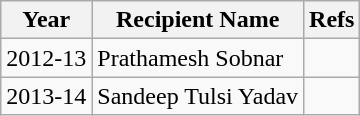<table class="wikitable plainrowheaders sortable">
<tr>
<th>Year</th>
<th>Recipient Name</th>
<th>Refs</th>
</tr>
<tr>
<td>2012-13</td>
<td>Prathamesh Sobnar</td>
<td></td>
</tr>
<tr>
<td>2013-14</td>
<td>Sandeep Tulsi Yadav</td>
<td></td>
</tr>
</table>
